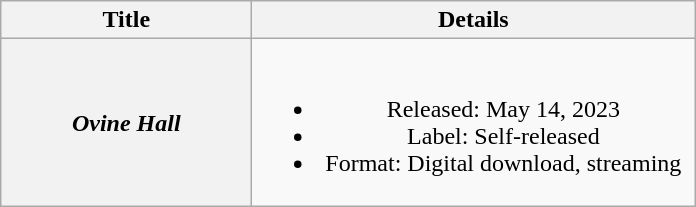<table class="wikitable plainrowheaders" style="text-align:center;">
<tr>
<th scope="col" style="width:10em;">Title</th>
<th scope="col" style="width:18em;">Details</th>
</tr>
<tr>
<th scope="row"><em>Ovine Hall</em></th>
<td><br><ul><li>Released: May 14, 2023</li><li>Label: Self-released</li><li>Format: Digital download, streaming</li></ul></td>
</tr>
</table>
